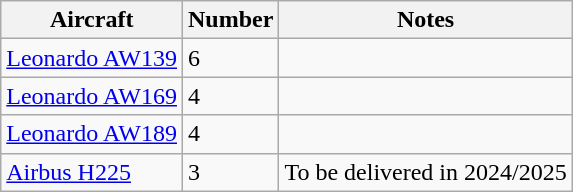<table class="wikitable">
<tr>
<th>Aircraft</th>
<th>Number</th>
<th>Notes</th>
</tr>
<tr>
<td><a href='#'>Leonardo AW139</a></td>
<td>6</td>
<td></td>
</tr>
<tr>
<td><a href='#'>Leonardo AW169</a></td>
<td>4</td>
<td></td>
</tr>
<tr>
<td><a href='#'>Leonardo AW189</a></td>
<td>4</td>
<td></td>
</tr>
<tr>
<td><a href='#'>Airbus H225</a></td>
<td>3</td>
<td>To be delivered in 2024/2025</td>
</tr>
</table>
